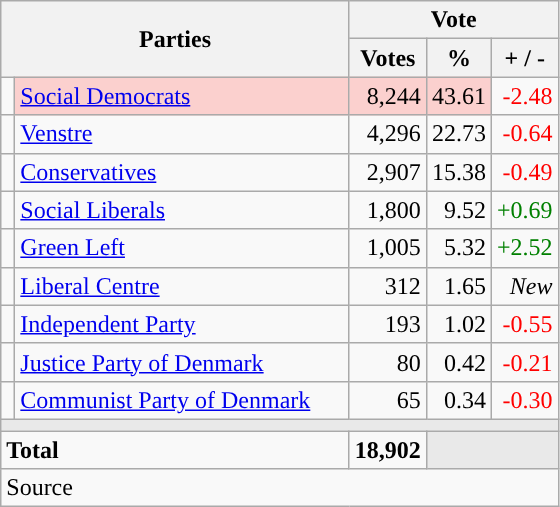<table class="wikitable" style="text-align:right;">
<tr>
<th style="text-align:centre;" rowspan="2" colspan="2" width="225">Parties</th>
<th colspan="3">Vote</th>
</tr>
<tr>
<th width="15">Votes</th>
<th width="15">%</th>
<th width="15">+ / -</th>
</tr>
<tr>
<td width="2" style="color:inherit;background:"></td>
<td bgcolor=#fbd0ce  align="left"><a href='#'>Social Democrats</a></td>
<td bgcolor=#fbd0ce>8,244</td>
<td bgcolor=#fbd0ce>43.61</td>
<td style=color:red;>-2.48</td>
</tr>
<tr>
<td width="2" style="color:inherit;background:"></td>
<td align="left"><a href='#'>Venstre</a></td>
<td>4,296</td>
<td>22.73</td>
<td style=color:red;>-0.64</td>
</tr>
<tr>
<td width="2" style="color:inherit;background:"></td>
<td align="left"><a href='#'>Conservatives</a></td>
<td>2,907</td>
<td>15.38</td>
<td style=color:red;>-0.49</td>
</tr>
<tr>
<td width="2" style="color:inherit;background:"></td>
<td align="left"><a href='#'>Social Liberals</a></td>
<td>1,800</td>
<td>9.52</td>
<td style=color:green;>+0.69</td>
</tr>
<tr>
<td width="2" style="color:inherit;background:"></td>
<td align="left"><a href='#'>Green Left</a></td>
<td>1,005</td>
<td>5.32</td>
<td style=color:green;>+2.52</td>
</tr>
<tr>
<td width="2" style="color:inherit;background:"></td>
<td align="left"><a href='#'>Liberal Centre</a></td>
<td>312</td>
<td>1.65</td>
<td><em>New</em></td>
</tr>
<tr>
<td width="2" style="color:inherit;background:"></td>
<td align="left"><a href='#'>Independent Party</a></td>
<td>193</td>
<td>1.02</td>
<td style=color:red;>-0.55</td>
</tr>
<tr>
<td width="2" style="color:inherit;background:"></td>
<td align="left"><a href='#'>Justice Party of Denmark</a></td>
<td>80</td>
<td>0.42</td>
<td style=color:red;>-0.21</td>
</tr>
<tr>
<td width="2" style="color:inherit;background:"></td>
<td align="left"><a href='#'>Communist Party of Denmark</a></td>
<td>65</td>
<td>0.34</td>
<td style=color:red;>-0.30</td>
</tr>
<tr>
<td colspan="7" bgcolor="#E9E9E9"></td>
</tr>
<tr>
<td align="left" colspan="2"><strong>Total</strong></td>
<td><strong>18,902</strong></td>
<td bgcolor="#E9E9E9" colspan="2"></td>
</tr>
<tr>
<td align="left" colspan="6">Source</td>
</tr>
</table>
